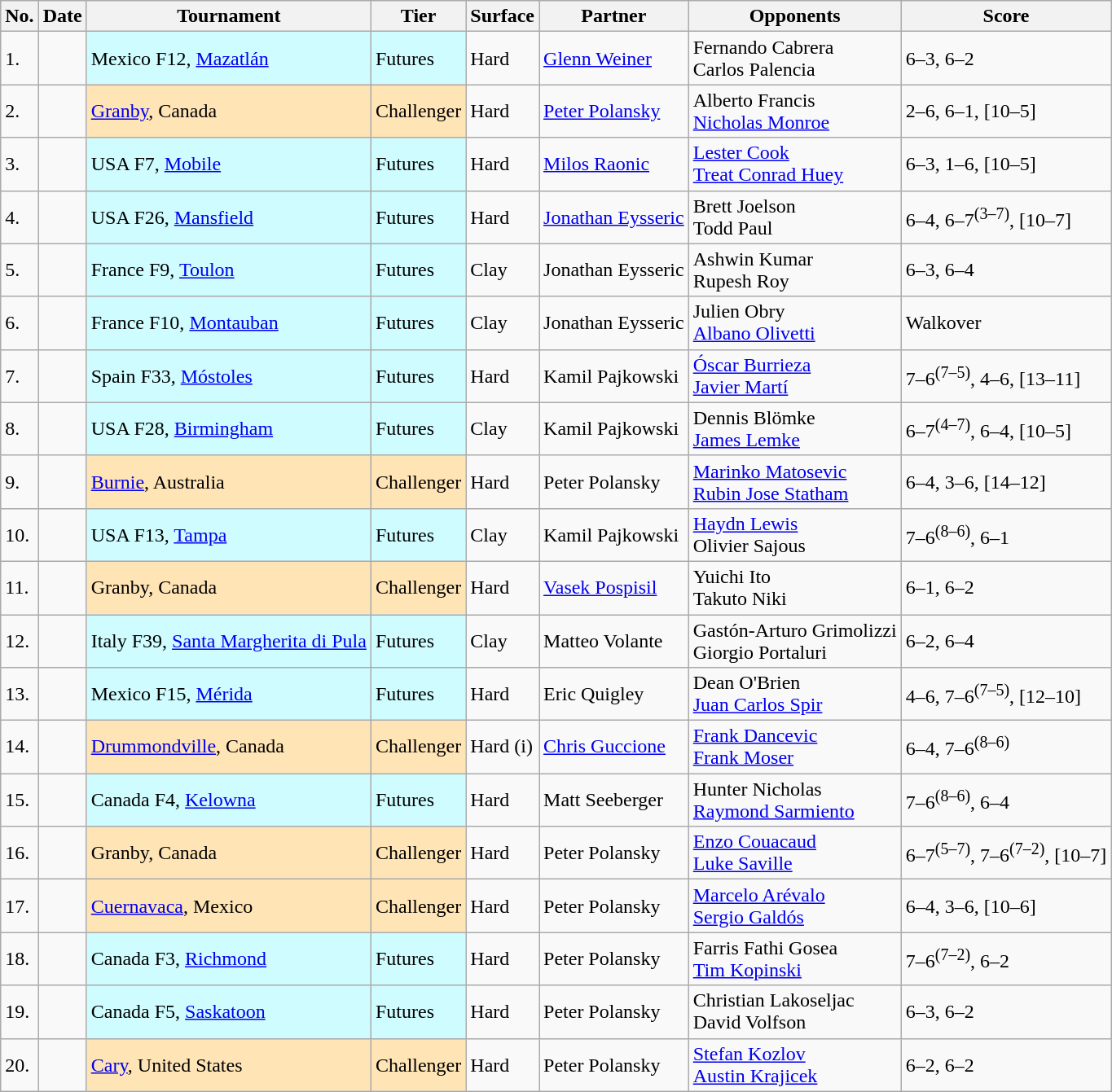<table class="sortable wikitable">
<tr>
<th class="unsortable">No.</th>
<th>Date</th>
<th>Tournament</th>
<th>Tier</th>
<th>Surface</th>
<th>Partner</th>
<th>Opponents</th>
<th class="unsortable">Score</th>
</tr>
<tr>
<td>1.</td>
<td></td>
<td style="background:#cffcff;">Mexico F12, <a href='#'>Mazatlán</a></td>
<td style="background:#cffcff;">Futures</td>
<td>Hard</td>
<td> <a href='#'>Glenn Weiner</a></td>
<td> Fernando Cabrera <br>  Carlos Palencia</td>
<td>6–3, 6–2</td>
</tr>
<tr>
<td>2.</td>
<td></td>
<td style="background:moccasin;"><a href='#'>Granby</a>, Canada</td>
<td style="background:moccasin;">Challenger</td>
<td>Hard</td>
<td> <a href='#'>Peter Polansky</a></td>
<td> Alberto Francis <br>  <a href='#'>Nicholas Monroe</a></td>
<td>2–6, 6–1, [10–5]</td>
</tr>
<tr>
<td>3.</td>
<td></td>
<td style="background:#cffcff;">USA F7, <a href='#'>Mobile</a></td>
<td style="background:#cffcff;">Futures</td>
<td>Hard</td>
<td> <a href='#'>Milos Raonic</a></td>
<td> <a href='#'>Lester Cook</a> <br>  <a href='#'>Treat Conrad Huey</a></td>
<td>6–3, 1–6, [10–5]</td>
</tr>
<tr>
<td>4.</td>
<td></td>
<td style="background:#cffcff;">USA F26, <a href='#'>Mansfield</a></td>
<td style="background:#cffcff;">Futures</td>
<td>Hard</td>
<td> <a href='#'>Jonathan Eysseric</a></td>
<td> Brett Joelson <br>  Todd Paul</td>
<td>6–4, 6–7<sup>(3–7)</sup>, [10–7]</td>
</tr>
<tr>
<td>5.</td>
<td></td>
<td style="background:#cffcff;">France F9, <a href='#'>Toulon</a></td>
<td style="background:#cffcff;">Futures</td>
<td>Clay</td>
<td> Jonathan Eysseric</td>
<td> Ashwin Kumar <br>  Rupesh Roy</td>
<td>6–3, 6–4</td>
</tr>
<tr>
<td>6.</td>
<td></td>
<td style="background:#cffcff;">France F10, <a href='#'>Montauban</a></td>
<td style="background:#cffcff;">Futures</td>
<td>Clay</td>
<td> Jonathan Eysseric</td>
<td> Julien Obry <br>  <a href='#'>Albano Olivetti</a></td>
<td>Walkover</td>
</tr>
<tr>
<td>7.</td>
<td></td>
<td style="background:#cffcff;">Spain F33, <a href='#'>Móstoles</a></td>
<td style="background:#cffcff;">Futures</td>
<td>Hard</td>
<td> Kamil Pajkowski</td>
<td> <a href='#'>Óscar Burrieza</a> <br>  <a href='#'>Javier Martí</a></td>
<td>7–6<sup>(7–5)</sup>, 4–6, [13–11]</td>
</tr>
<tr>
<td>8.</td>
<td></td>
<td style="background:#cffcff;">USA F28, <a href='#'>Birmingham</a></td>
<td style="background:#cffcff;">Futures</td>
<td>Clay</td>
<td> Kamil Pajkowski</td>
<td> Dennis Blömke <br>  <a href='#'>James Lemke</a></td>
<td>6–7<sup>(4–7)</sup>, 6–4, [10–5]</td>
</tr>
<tr>
<td>9.</td>
<td><a href='#'></a></td>
<td style="background:moccasin;"><a href='#'>Burnie</a>, Australia</td>
<td style="background:moccasin;">Challenger</td>
<td>Hard</td>
<td> Peter Polansky</td>
<td> <a href='#'>Marinko Matosevic</a> <br>  <a href='#'>Rubin Jose Statham</a></td>
<td>6–4, 3–6, [14–12]</td>
</tr>
<tr>
<td>10.</td>
<td></td>
<td style="background:#cffcff;">USA F13, <a href='#'>Tampa</a></td>
<td style="background:#cffcff;">Futures</td>
<td>Clay</td>
<td> Kamil Pajkowski</td>
<td> <a href='#'>Haydn Lewis</a> <br>  Olivier Sajous</td>
<td>7–6<sup>(8–6)</sup>, 6–1</td>
</tr>
<tr>
<td>11.</td>
<td><a href='#'></a></td>
<td style="background:moccasin;">Granby, Canada</td>
<td style="background:moccasin;">Challenger</td>
<td>Hard</td>
<td> <a href='#'>Vasek Pospisil</a></td>
<td> Yuichi Ito <br>  Takuto Niki</td>
<td>6–1, 6–2</td>
</tr>
<tr>
<td>12.</td>
<td></td>
<td style="background:#cffcff;">Italy F39, <a href='#'>Santa Margherita di Pula</a></td>
<td style="background:#cffcff;">Futures</td>
<td>Clay</td>
<td> Matteo Volante</td>
<td> Gastón-Arturo Grimolizzi <br>  Giorgio Portaluri</td>
<td>6–2, 6–4</td>
</tr>
<tr>
<td>13.</td>
<td></td>
<td style="background:#cffcff;">Mexico F15, <a href='#'>Mérida</a></td>
<td style="background:#cffcff;">Futures</td>
<td>Hard</td>
<td> Eric Quigley</td>
<td> Dean O'Brien <br>  <a href='#'>Juan Carlos Spir</a></td>
<td>4–6, 7–6<sup>(7–5)</sup>, [12–10]</td>
</tr>
<tr>
<td>14.</td>
<td><a href='#'></a></td>
<td style="background:moccasin;"><a href='#'>Drummondville</a>, Canada</td>
<td style="background:moccasin;">Challenger</td>
<td>Hard (i)</td>
<td> <a href='#'>Chris Guccione</a></td>
<td> <a href='#'>Frank Dancevic</a> <br>  <a href='#'>Frank Moser</a></td>
<td>6–4, 7–6<sup>(8–6)</sup></td>
</tr>
<tr>
<td>15.</td>
<td></td>
<td style="background:#cffcff;">Canada F4, <a href='#'>Kelowna</a></td>
<td style="background:#cffcff;">Futures</td>
<td>Hard</td>
<td> Matt Seeberger</td>
<td> Hunter Nicholas <br>  <a href='#'>Raymond Sarmiento</a></td>
<td>7–6<sup>(8–6)</sup>, 6–4</td>
</tr>
<tr>
<td>16.</td>
<td><a href='#'></a></td>
<td style="background:moccasin;">Granby, Canada</td>
<td style="background:moccasin;">Challenger</td>
<td>Hard</td>
<td> Peter Polansky</td>
<td> <a href='#'>Enzo Couacaud</a> <br>  <a href='#'>Luke Saville</a></td>
<td>6–7<sup>(5–7)</sup>, 7–6<sup>(7–2)</sup>, [10–7]</td>
</tr>
<tr>
<td>17.</td>
<td><a href='#'></a></td>
<td style="background:moccasin;"><a href='#'>Cuernavaca</a>, Mexico</td>
<td style="background:moccasin;">Challenger</td>
<td>Hard</td>
<td> Peter Polansky</td>
<td> <a href='#'>Marcelo Arévalo</a> <br>  <a href='#'>Sergio Galdós</a></td>
<td>6–4, 3–6, [10–6]</td>
</tr>
<tr>
<td>18.</td>
<td></td>
<td style="background:#cffcff;">Canada F3, <a href='#'>Richmond</a></td>
<td style="background:#cffcff;">Futures</td>
<td>Hard</td>
<td> Peter Polansky</td>
<td> Farris Fathi Gosea <br>  <a href='#'>Tim Kopinski</a></td>
<td>7–6<sup>(7–2)</sup>, 6–2</td>
</tr>
<tr>
<td>19.</td>
<td></td>
<td style="background:#cffcff;">Canada F5, <a href='#'>Saskatoon</a></td>
<td style="background:#cffcff;">Futures</td>
<td>Hard</td>
<td> Peter Polansky</td>
<td> Christian Lakoseljac <br>  David Volfson</td>
<td>6–3, 6–2</td>
</tr>
<tr>
<td>20.</td>
<td><a href='#'></a></td>
<td style="background:moccasin;"><a href='#'>Cary</a>, United States</td>
<td style="background:moccasin;">Challenger</td>
<td>Hard</td>
<td> Peter Polansky</td>
<td> <a href='#'>Stefan Kozlov</a> <br>  <a href='#'>Austin Krajicek</a></td>
<td>6–2, 6–2</td>
</tr>
</table>
